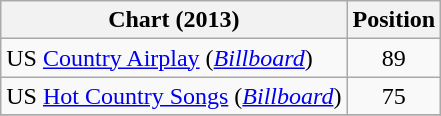<table class="wikitable sortable">
<tr>
<th scope="col">Chart (2013)</th>
<th scope="col">Position</th>
</tr>
<tr>
<td>US <a href='#'>Country Airplay</a> (<em><a href='#'>Billboard</a></em>)</td>
<td align="center">89</td>
</tr>
<tr>
<td>US <a href='#'>Hot Country Songs</a> (<em><a href='#'>Billboard</a></em>)</td>
<td align="center">75</td>
</tr>
<tr>
</tr>
</table>
